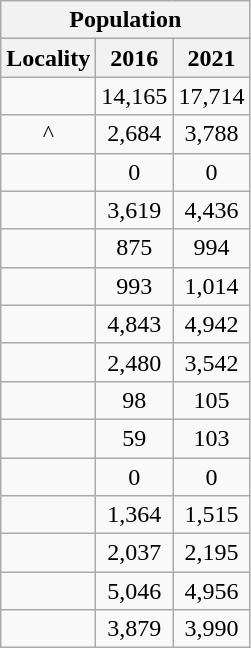<table class="wikitable" style="text-align:center;">
<tr>
<th colspan="3" style="text-align:center; font-weight:bold">Population</th>
</tr>
<tr>
<th style="text-align:center; background:  font-weight:bold">Locality</th>
<th style="text-align:center; background:  font-weight:bold"><strong>2016</strong></th>
<th style="text-align:center; background:  font-weight:bold"><strong>2021</strong></th>
</tr>
<tr>
<td></td>
<td>14,165</td>
<td>17,714</td>
</tr>
<tr>
<td>^</td>
<td>2,684</td>
<td>3,788</td>
</tr>
<tr>
<td></td>
<td>0</td>
<td>0</td>
</tr>
<tr>
<td></td>
<td>3,619</td>
<td>4,436</td>
</tr>
<tr>
<td></td>
<td>875</td>
<td>994</td>
</tr>
<tr>
<td></td>
<td>993</td>
<td>1,014</td>
</tr>
<tr>
<td></td>
<td>4,843</td>
<td>4,942</td>
</tr>
<tr>
<td></td>
<td>2,480</td>
<td>3,542</td>
</tr>
<tr>
<td></td>
<td>98</td>
<td>105</td>
</tr>
<tr>
<td></td>
<td>59</td>
<td>103</td>
</tr>
<tr>
<td></td>
<td>0</td>
<td>0</td>
</tr>
<tr>
<td></td>
<td>1,364</td>
<td>1,515</td>
</tr>
<tr>
<td></td>
<td>2,037</td>
<td>2,195</td>
</tr>
<tr>
<td></td>
<td>5,046</td>
<td>4,956</td>
</tr>
<tr>
<td></td>
<td>3,879</td>
<td>3,990</td>
</tr>
</table>
